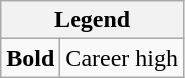<table class="wikitable mw-collapsible">
<tr>
<th colspan="2">Legend</th>
</tr>
<tr>
<td><strong>Bold</strong></td>
<td>Career high</td>
</tr>
</table>
